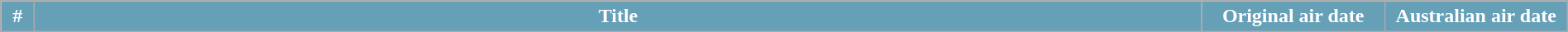<table class="wikitable plainrowheaders" style="width:100%; margin:auto; background:#fff;">
<tr>
<th style="width:20px; background:#66a0b7; color:#fff;">#</th>
<th style="background:#66a0b7; color:#fff;">Title</th>
<th style="background:#66a0b7; color:#fff; width:140px;">Original air date</th>
<th style="background:#66a0b7; color:#fff; width:140px;">Australian air date<br>




</th>
</tr>
</table>
